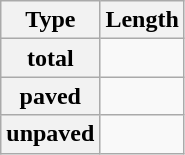<table class="wikitable plainrowheaders">
<tr>
<th scope=col>Type</th>
<th colspan=2>Length</th>
</tr>
<tr>
<th scope=row>total</th>
<td></td>
</tr>
<tr>
<th scope=row>paved</th>
<td></td>
</tr>
<tr>
<th scope=row>unpaved</th>
<td></td>
</tr>
</table>
